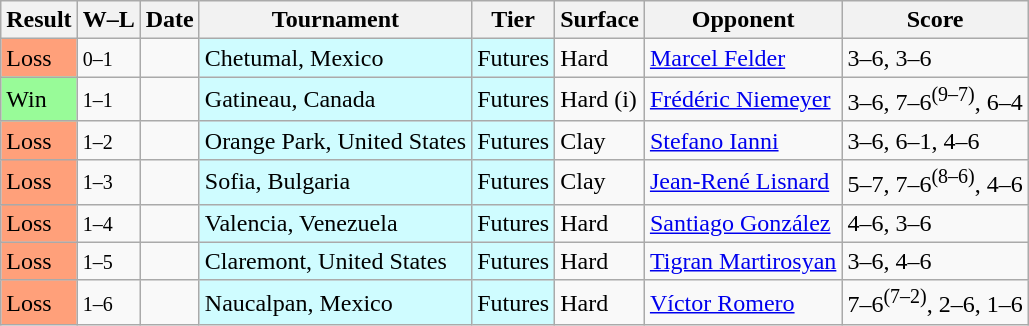<table class="sortable wikitable">
<tr>
<th>Result</th>
<th class="unsortable">W–L</th>
<th>Date</th>
<th>Tournament</th>
<th>Tier</th>
<th>Surface</th>
<th>Opponent</th>
<th class="unsortable">Score</th>
</tr>
<tr>
<td bgcolor=ffa07a>Loss</td>
<td><small>0–1</small></td>
<td></td>
<td bgcolor=cffcff>Chetumal, Mexico</td>
<td bgcolor=cffcff>Futures</td>
<td>Hard</td>
<td> <a href='#'>Marcel Felder</a></td>
<td>3–6, 3–6</td>
</tr>
<tr>
<td bgcolor=98fb98>Win</td>
<td><small>1–1</small></td>
<td></td>
<td bgcolor=cffcff>Gatineau, Canada</td>
<td bgcolor=cffcff>Futures</td>
<td>Hard (i)</td>
<td> <a href='#'>Frédéric Niemeyer</a></td>
<td>3–6, 7–6<sup>(9–7)</sup>, 6–4</td>
</tr>
<tr>
<td bgcolor=ffa07a>Loss</td>
<td><small>1–2</small></td>
<td></td>
<td bgcolor=cffcff>Orange Park, United States</td>
<td bgcolor=cffcff>Futures</td>
<td>Clay</td>
<td> <a href='#'>Stefano Ianni</a></td>
<td>3–6, 6–1, 4–6</td>
</tr>
<tr>
<td bgcolor=ffa07a>Loss</td>
<td><small>1–3</small></td>
<td></td>
<td bgcolor=cffcff>Sofia, Bulgaria</td>
<td bgcolor=cffcff>Futures</td>
<td>Clay</td>
<td> <a href='#'>Jean-René Lisnard</a></td>
<td>5–7, 7–6<sup>(8–6)</sup>, 4–6</td>
</tr>
<tr>
<td bgcolor=ffa07a>Loss</td>
<td><small>1–4</small></td>
<td></td>
<td bgcolor=cffcff>Valencia, Venezuela</td>
<td bgcolor=cffcff>Futures</td>
<td>Hard</td>
<td> <a href='#'>Santiago González</a></td>
<td>4–6, 3–6</td>
</tr>
<tr>
<td bgcolor=ffa07a>Loss</td>
<td><small>1–5</small></td>
<td></td>
<td bgcolor=cffcff>Claremont, United States</td>
<td bgcolor=cffcff>Futures</td>
<td>Hard</td>
<td> <a href='#'>Tigran Martirosyan</a></td>
<td>3–6, 4–6</td>
</tr>
<tr>
<td bgcolor=ffa07a>Loss</td>
<td><small>1–6</small></td>
<td></td>
<td bgcolor=cffcff>Naucalpan, Mexico</td>
<td bgcolor=cffcff>Futures</td>
<td>Hard</td>
<td> <a href='#'>Víctor Romero</a></td>
<td>7–6<sup>(7–2)</sup>, 2–6, 1–6</td>
</tr>
</table>
